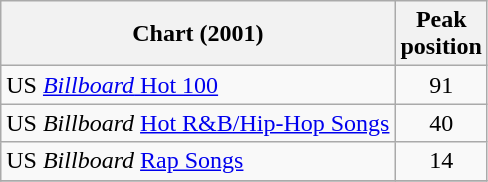<table class="wikitable">
<tr>
<th align="center">Chart (2001)</th>
<th align="center">Peak<br>position</th>
</tr>
<tr>
<td align="left">US <a href='#'><em>Billboard</em> Hot 100</a></td>
<td align="center">91</td>
</tr>
<tr>
<td align="left">US <em>Billboard</em> <a href='#'>Hot R&B/Hip-Hop Songs</a></td>
<td align="center">40</td>
</tr>
<tr>
<td align="left">US <em>Billboard</em> <a href='#'>Rap Songs</a></td>
<td align="center">14</td>
</tr>
<tr>
</tr>
</table>
